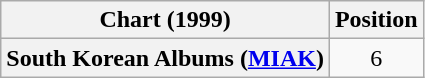<table class="wikitable plainrowheaders">
<tr>
<th>Chart (1999)</th>
<th>Position</th>
</tr>
<tr>
<th scope="row">South Korean Albums (<a href='#'>MIAK</a>)</th>
<td style="text-align:center;">6</td>
</tr>
</table>
